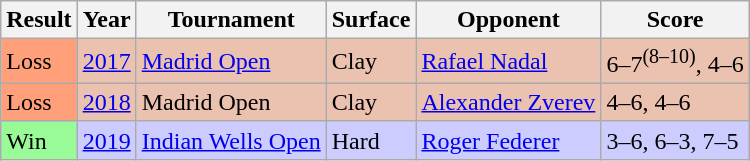<table class="sortable wikitable">
<tr>
<th>Result</th>
<th>Year</th>
<th>Tournament</th>
<th>Surface</th>
<th>Opponent</th>
<th class="unsortable">Score</th>
</tr>
<tr bgcolor=#EBC2AF>
<td bgcolor=FFA07A>Loss</td>
<td><a href='#'>2017</a></td>
<td><a href='#'>Madrid Open</a></td>
<td>Clay</td>
<td> <a href='#'>Rafael Nadal</a></td>
<td>6–7<sup>(8–10)</sup>, 4–6</td>
</tr>
<tr bgcolor=#EBC2AF>
<td bgcolor=FFA07A>Loss</td>
<td><a href='#'>2018</a></td>
<td>Madrid Open</td>
<td>Clay</td>
<td> <a href='#'>Alexander Zverev</a></td>
<td>4–6, 4–6</td>
</tr>
<tr style="background:#ccf">
<td bgcolor=98FB98>Win</td>
<td><a href='#'>2019</a></td>
<td><a href='#'>Indian Wells Open</a></td>
<td>Hard</td>
<td> <a href='#'>Roger Federer</a></td>
<td>3–6, 6–3, 7–5</td>
</tr>
</table>
